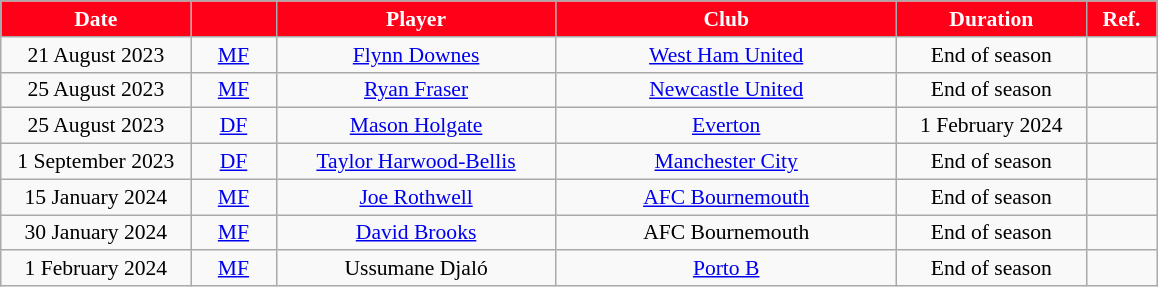<table class="wikitable" style="text-align:center; font-size:90%; ">
<tr>
<th style="background:#FF0018; color:#FFFFFF; width:120px;">Date</th>
<th style="background:#FF0018; color:#FFFFFF; width:50px;"></th>
<th style="background:#FF0018; color:#FFFFFF; width:180px;">Player</th>
<th style="background:#FF0018; color:#FFFFFF; width:220px;">Club</th>
<th style="background:#FF0018; color:#FFFFFF; width:120px;">Duration</th>
<th style="background:#FF0018; color:#FFFFFF; width:40px;">Ref.</th>
</tr>
<tr>
<td>21 August 2023</td>
<td><a href='#'>MF</a></td>
<td> <a href='#'>Flynn Downes</a></td>
<td> <a href='#'>West Ham United</a></td>
<td>End of season</td>
<td></td>
</tr>
<tr>
<td>25 August 2023</td>
<td><a href='#'>MF</a></td>
<td> <a href='#'>Ryan Fraser</a></td>
<td> <a href='#'>Newcastle United</a></td>
<td>End of season</td>
<td></td>
</tr>
<tr>
<td>25 August 2023</td>
<td><a href='#'>DF</a></td>
<td> <a href='#'>Mason Holgate</a></td>
<td> <a href='#'>Everton</a></td>
<td>1 February 2024</td>
<td></td>
</tr>
<tr>
<td>1 September 2023</td>
<td><a href='#'>DF</a></td>
<td> <a href='#'>Taylor Harwood-Bellis</a></td>
<td> <a href='#'>Manchester City</a></td>
<td>End of season</td>
<td></td>
</tr>
<tr>
<td>15 January 2024</td>
<td><a href='#'>MF</a></td>
<td> <a href='#'>Joe Rothwell</a></td>
<td> <a href='#'>AFC Bournemouth</a></td>
<td>End of season</td>
<td></td>
</tr>
<tr>
<td>30 January 2024</td>
<td><a href='#'>MF</a></td>
<td> <a href='#'>David Brooks</a></td>
<td> AFC Bournemouth</td>
<td>End of season</td>
<td></td>
</tr>
<tr>
<td>1 February 2024</td>
<td><a href='#'>MF</a></td>
<td> Ussumane Djaló</td>
<td> <a href='#'>Porto B</a></td>
<td>End of season</td>
<td></td>
</tr>
</table>
